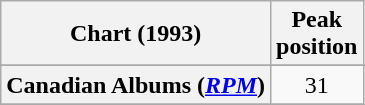<table class="wikitable sortable plainrowheaders" style="text-align:center">
<tr>
<th scope="col">Chart (1993)</th>
<th scope="col">Peak<br>position</th>
</tr>
<tr>
</tr>
<tr>
<th scope="row">Canadian Albums (<em><a href='#'>RPM</a></em>)</th>
<td>31</td>
</tr>
<tr>
</tr>
<tr>
</tr>
<tr>
</tr>
<tr>
</tr>
</table>
